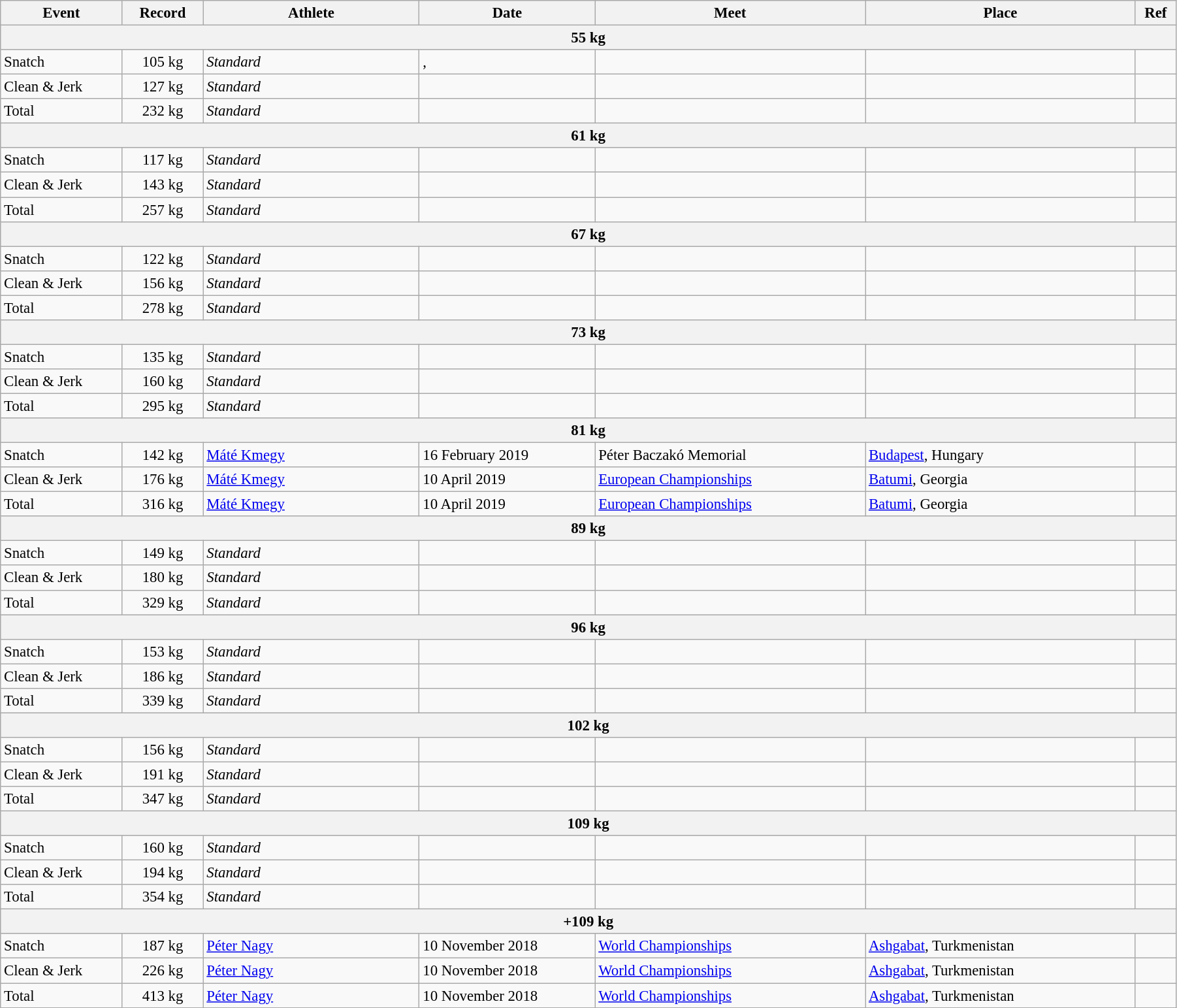<table class="wikitable" style="font-size:95%; width: 95%;">
<tr>
<th width=9%>Event</th>
<th width=6%>Record</th>
<th width=16%>Athlete</th>
<th width=13%>Date</th>
<th width=20%>Meet</th>
<th width=20%>Place</th>
<th width=3%>Ref</th>
</tr>
<tr bgcolor="#DDDDDD">
<th colspan="7">55 kg</th>
</tr>
<tr>
<td>Snatch</td>
<td align="center">105 kg</td>
<td><em>Standard</em></td>
<td>,</td>
<td></td>
<td></td>
<td></td>
</tr>
<tr>
<td>Clean & Jerk</td>
<td align="center">127 kg</td>
<td><em>Standard</em></td>
<td></td>
<td></td>
<td></td>
<td></td>
</tr>
<tr>
<td>Total</td>
<td align="center">232 kg</td>
<td><em>Standard</em></td>
<td></td>
<td></td>
<td></td>
<td></td>
</tr>
<tr bgcolor="#DDDDDD">
<th colspan="7">61 kg</th>
</tr>
<tr>
<td>Snatch</td>
<td align="center">117 kg</td>
<td><em>Standard</em></td>
<td></td>
<td></td>
<td></td>
<td></td>
</tr>
<tr>
<td>Clean & Jerk</td>
<td align="center">143 kg</td>
<td><em>Standard</em></td>
<td></td>
<td></td>
<td></td>
<td></td>
</tr>
<tr>
<td>Total</td>
<td align="center">257 kg</td>
<td><em>Standard</em></td>
<td></td>
<td></td>
<td></td>
<td></td>
</tr>
<tr bgcolor="#DDDDDD">
<th colspan="7">67 kg</th>
</tr>
<tr>
<td>Snatch</td>
<td align="center">122 kg</td>
<td><em>Standard</em></td>
<td></td>
<td></td>
<td></td>
<td></td>
</tr>
<tr>
<td>Clean & Jerk</td>
<td align="center">156 kg</td>
<td><em>Standard</em></td>
<td></td>
<td></td>
<td></td>
<td></td>
</tr>
<tr>
<td>Total</td>
<td align="center">278 kg</td>
<td><em>Standard</em></td>
<td></td>
<td></td>
<td></td>
<td></td>
</tr>
<tr bgcolor="#DDDDDD">
<th colspan="7">73 kg</th>
</tr>
<tr>
<td>Snatch</td>
<td align="center">135 kg</td>
<td><em>Standard</em></td>
<td></td>
<td></td>
<td></td>
<td></td>
</tr>
<tr>
<td>Clean & Jerk</td>
<td align="center">160 kg</td>
<td><em>Standard</em></td>
<td></td>
<td></td>
<td></td>
<td></td>
</tr>
<tr>
<td>Total</td>
<td align="center">295 kg</td>
<td><em>Standard</em></td>
<td></td>
<td></td>
<td></td>
<td></td>
</tr>
<tr bgcolor="#DDDDDD">
<th colspan="7">81 kg</th>
</tr>
<tr>
<td>Snatch</td>
<td align="center">142 kg</td>
<td><a href='#'>Máté Kmegy</a></td>
<td>16 February 2019</td>
<td>Péter Baczakó Memorial</td>
<td><a href='#'>Budapest</a>, Hungary</td>
<td></td>
</tr>
<tr>
<td>Clean & Jerk</td>
<td align="center">176 kg</td>
<td><a href='#'>Máté Kmegy</a></td>
<td>10 April 2019</td>
<td><a href='#'>European Championships</a></td>
<td><a href='#'>Batumi</a>, Georgia</td>
<td></td>
</tr>
<tr>
<td>Total</td>
<td align="center">316 kg</td>
<td><a href='#'>Máté Kmegy</a></td>
<td>10 April 2019</td>
<td><a href='#'>European Championships</a></td>
<td><a href='#'>Batumi</a>, Georgia</td>
<td></td>
</tr>
<tr bgcolor="#DDDDDD">
<th colspan="7">89 kg</th>
</tr>
<tr>
<td>Snatch</td>
<td align="center">149 kg</td>
<td><em>Standard</em></td>
<td></td>
<td></td>
<td></td>
<td></td>
</tr>
<tr>
<td>Clean & Jerk</td>
<td align="center">180 kg</td>
<td><em>Standard</em></td>
<td></td>
<td></td>
<td></td>
<td></td>
</tr>
<tr>
<td>Total</td>
<td align="center">329 kg</td>
<td><em>Standard</em></td>
<td></td>
<td></td>
<td></td>
<td></td>
</tr>
<tr bgcolor="#DDDDDD">
<th colspan="7">96 kg</th>
</tr>
<tr>
<td>Snatch</td>
<td align="center">153 kg</td>
<td><em>Standard</em></td>
<td></td>
<td></td>
<td></td>
<td></td>
</tr>
<tr>
<td>Clean & Jerk</td>
<td align="center">186 kg</td>
<td><em>Standard</em></td>
<td></td>
<td></td>
<td></td>
<td></td>
</tr>
<tr>
<td>Total</td>
<td align="center">339 kg</td>
<td><em>Standard</em></td>
<td></td>
<td></td>
<td></td>
<td></td>
</tr>
<tr bgcolor="#DDDDDD">
<th colspan="7">102 kg</th>
</tr>
<tr>
<td>Snatch</td>
<td align="center">156 kg</td>
<td><em>Standard</em></td>
<td></td>
<td></td>
<td></td>
<td></td>
</tr>
<tr>
<td>Clean & Jerk</td>
<td align="center">191 kg</td>
<td><em>Standard</em></td>
<td></td>
<td></td>
<td></td>
<td></td>
</tr>
<tr>
<td>Total</td>
<td align="center">347 kg</td>
<td><em>Standard</em></td>
<td></td>
<td></td>
<td></td>
<td></td>
</tr>
<tr bgcolor="#DDDDDD">
<th colspan="7">109 kg</th>
</tr>
<tr>
<td>Snatch</td>
<td align="center">160 kg</td>
<td><em>Standard</em></td>
<td></td>
<td></td>
<td></td>
<td></td>
</tr>
<tr>
<td>Clean & Jerk</td>
<td align="center">194 kg</td>
<td><em>Standard</em></td>
<td></td>
<td></td>
<td></td>
<td></td>
</tr>
<tr>
<td>Total</td>
<td align="center">354 kg</td>
<td><em>Standard</em></td>
<td></td>
<td></td>
<td></td>
<td></td>
</tr>
<tr bgcolor="#DDDDDD">
<th colspan="7">+109 kg</th>
</tr>
<tr>
<td>Snatch</td>
<td align="center">187 kg</td>
<td><a href='#'>Péter Nagy</a></td>
<td>10 November 2018</td>
<td><a href='#'>World Championships</a></td>
<td><a href='#'>Ashgabat</a>, Turkmenistan</td>
<td></td>
</tr>
<tr>
<td>Clean & Jerk</td>
<td align="center">226 kg</td>
<td><a href='#'>Péter Nagy</a></td>
<td>10 November 2018</td>
<td><a href='#'>World Championships</a></td>
<td><a href='#'>Ashgabat</a>, Turkmenistan</td>
<td></td>
</tr>
<tr>
<td>Total</td>
<td align="center">413 kg</td>
<td><a href='#'>Péter Nagy</a></td>
<td>10 November 2018</td>
<td><a href='#'>World Championships</a></td>
<td><a href='#'>Ashgabat</a>, Turkmenistan</td>
<td></td>
</tr>
</table>
